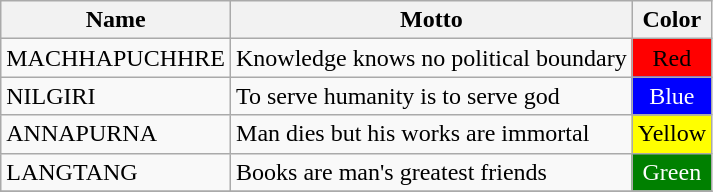<table class="wikitable">
<tr>
<th>Name</th>
<th>Motto</th>
<th>Color</th>
</tr>
<tr>
<td>MACHHAPUCHHRE</td>
<td>Knowledge knows no political boundary</td>
<td style="background:red; text-align: center;">Red</td>
</tr>
<tr>
<td>NILGIRI</td>
<td>To serve humanity is to serve god</td>
<td style="background:blue; text-align:center; color:white">Blue</td>
</tr>
<tr>
<td>ANNAPURNA</td>
<td>Man dies but his works are immortal</td>
<td style="background:yellow; text-align: center;">Yellow</td>
</tr>
<tr>
<td>LANGTANG</td>
<td>Books are man's greatest friends</td>
<td style="background:Green; text-align: center; color:white">Green</td>
</tr>
<tr>
</tr>
</table>
